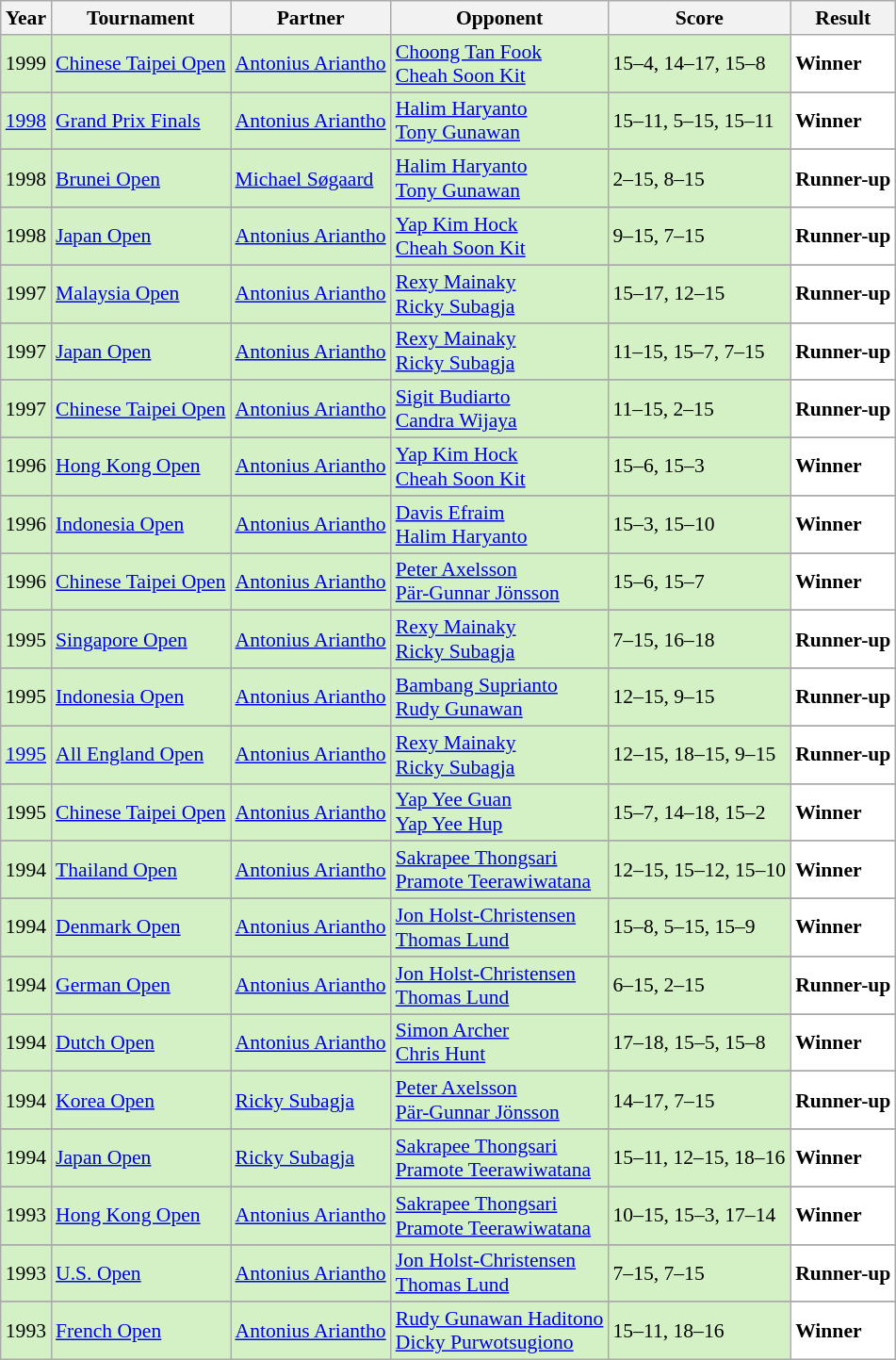<table class="sortable wikitable" style="font-size: 90%;">
<tr>
<th>Year</th>
<th>Tournament</th>
<th>Partner</th>
<th>Opponent</th>
<th>Score</th>
<th>Result</th>
</tr>
<tr style="background:#D4F1C5">
<td align="center">1999</td>
<td align="left"><a href='#'>Chinese Taipei Open</a></td>
<td align="left"> <a href='#'>Antonius Ariantho</a></td>
<td align="left"> <a href='#'>Choong Tan Fook</a> <br>  <a href='#'>Cheah Soon Kit</a></td>
<td align="left">15–4, 14–17, 15–8</td>
<td style="text-align:left; background:white"> <strong>Winner</strong></td>
</tr>
<tr>
</tr>
<tr style="background:#D4F1C5">
<td align="center"><a href='#'>1998</a></td>
<td align="left"><a href='#'>Grand Prix Finals</a></td>
<td align="left"> <a href='#'>Antonius Ariantho</a></td>
<td align="left"> <a href='#'>Halim Haryanto</a> <br>  <a href='#'>Tony Gunawan </a></td>
<td align="left">15–11, 5–15, 15–11</td>
<td style="text-align:left; background:white"> <strong>Winner</strong></td>
</tr>
<tr>
</tr>
<tr style="background:#D4F1C5">
<td align="center">1998</td>
<td align="left"><a href='#'>Brunei Open</a></td>
<td align="left"> <a href='#'>Michael Søgaard</a></td>
<td align="left"> <a href='#'>Halim Haryanto</a> <br>  <a href='#'>Tony Gunawan</a></td>
<td align="left">2–15, 8–15</td>
<td style="text-align:left; background:white"> <strong>Runner-up</strong></td>
</tr>
<tr>
</tr>
<tr style="background:#D4F1C5">
<td align="center">1998</td>
<td align="left"><a href='#'>Japan Open</a></td>
<td align="left"> <a href='#'>Antonius Ariantho</a></td>
<td align="left"> <a href='#'>Yap Kim Hock</a> <br>  <a href='#'>Cheah Soon Kit</a></td>
<td align="left">9–15, 7–15</td>
<td style="text-align:left; background:white"> <strong>Runner-up</strong></td>
</tr>
<tr>
</tr>
<tr style="background:#D4F1C5">
<td align="center">1997</td>
<td align="left"><a href='#'>Malaysia Open</a></td>
<td align="left"> <a href='#'>Antonius Ariantho</a></td>
<td align="left"> <a href='#'>Rexy Mainaky</a> <br>  <a href='#'>Ricky Subagja</a></td>
<td align="left">15–17, 12–15</td>
<td style="text-align:left; background:white"> <strong>Runner-up</strong></td>
</tr>
<tr>
</tr>
<tr style="background:#D4F1C5">
<td align="center">1997</td>
<td align="left"><a href='#'>Japan Open</a></td>
<td align="left"> <a href='#'>Antonius Ariantho</a></td>
<td align="left"> <a href='#'>Rexy Mainaky</a> <br>  <a href='#'>Ricky Subagja</a></td>
<td align="left">11–15, 15–7, 7–15</td>
<td style="text-align:left; background:white"> <strong>Runner-up</strong></td>
</tr>
<tr>
</tr>
<tr style="background:#D4F1C5">
<td align="center">1997</td>
<td align="left"><a href='#'>Chinese Taipei Open</a></td>
<td align="left"> <a href='#'>Antonius Ariantho</a></td>
<td align="left"> <a href='#'>Sigit Budiarto</a> <br>  <a href='#'>Candra Wijaya</a></td>
<td align="left">11–15, 2–15</td>
<td style="text-align:left; background:white"> <strong>Runner-up</strong></td>
</tr>
<tr>
</tr>
<tr style="background:#D4F1C5">
<td align="center">1996</td>
<td align="left"><a href='#'>Hong Kong Open</a></td>
<td align="left"> <a href='#'>Antonius Ariantho</a></td>
<td align="left"> <a href='#'>Yap Kim Hock</a> <br>  <a href='#'>Cheah Soon Kit</a></td>
<td align="left">15–6, 15–3</td>
<td style="text-align:left; background:white"> <strong>Winner</strong></td>
</tr>
<tr>
</tr>
<tr style="background:#D4F1C5">
<td align="center">1996</td>
<td align="left"><a href='#'>Indonesia Open</a></td>
<td align="left"> <a href='#'>Antonius Ariantho</a></td>
<td align="left"> <a href='#'>Davis Efraim</a> <br>  <a href='#'>Halim Haryanto</a></td>
<td align="left">15–3, 15–10</td>
<td style="text-align:left; background:white"> <strong>Winner</strong></td>
</tr>
<tr>
</tr>
<tr style="background:#D4F1C5">
<td align="center">1996</td>
<td align="left"><a href='#'>Chinese Taipei Open</a></td>
<td align="left"> <a href='#'>Antonius Ariantho</a></td>
<td align="left"> <a href='#'>Peter Axelsson</a> <br>  <a href='#'>Pär-Gunnar Jönsson</a></td>
<td align="left">15–6, 15–7</td>
<td style="text-align:left; background:white"> <strong>Winner</strong></td>
</tr>
<tr>
</tr>
<tr style="background:#D4F1C5">
<td align="center">1995</td>
<td align="left"><a href='#'>Singapore Open</a></td>
<td align="left"> <a href='#'>Antonius Ariantho</a></td>
<td align="left"> <a href='#'>Rexy Mainaky</a> <br>  <a href='#'>Ricky Subagja</a></td>
<td align="left">7–15, 16–18</td>
<td style="text-align:left; background:white"> <strong>Runner-up</strong></td>
</tr>
<tr>
</tr>
<tr style="background:#D4F1C5">
<td align="center">1995</td>
<td align="left"><a href='#'>Indonesia Open</a></td>
<td align="left"> <a href='#'>Antonius Ariantho</a></td>
<td align="left"> <a href='#'>Bambang Suprianto</a> <br>  <a href='#'>Rudy Gunawan</a></td>
<td align="left">12–15, 9–15</td>
<td style="text-align:left; background:white"> <strong>Runner-up</strong></td>
</tr>
<tr>
</tr>
<tr style="background:#D4F1C5">
<td align="center"><a href='#'>1995</a></td>
<td align="left"><a href='#'>All England Open</a></td>
<td align="left"> <a href='#'>Antonius Ariantho</a></td>
<td align="left"> <a href='#'>Rexy Mainaky</a> <br>  <a href='#'>Ricky Subagja</a></td>
<td align="left">12–15, 18–15, 9–15</td>
<td style="text-align:left; background:white"> <strong>Runner-up</strong></td>
</tr>
<tr>
</tr>
<tr style="background:#D4F1C5">
<td align="center">1995</td>
<td align="left"><a href='#'>Chinese Taipei Open</a></td>
<td align="left"> <a href='#'>Antonius Ariantho</a></td>
<td align="left"> <a href='#'>Yap Yee Guan</a> <br>  <a href='#'>Yap Yee Hup</a></td>
<td align="left">15–7, 14–18, 15–2</td>
<td style="text-align:left; background:white"> <strong>Winner</strong></td>
</tr>
<tr>
</tr>
<tr style="background:#D4F1C5">
<td align="center">1994</td>
<td align="left"><a href='#'>Thailand Open</a></td>
<td align="left"> <a href='#'>Antonius Ariantho</a></td>
<td align="left"> <a href='#'>Sakrapee Thongsari</a> <br>  <a href='#'>Pramote Teerawiwatana</a></td>
<td align="left">12–15, 15–12, 15–10</td>
<td style="text-align:left; background:white"> <strong>Winner</strong></td>
</tr>
<tr>
</tr>
<tr style="background:#D4F1C5">
<td align="center">1994</td>
<td align="left"><a href='#'>Denmark Open</a></td>
<td align="left"> <a href='#'>Antonius Ariantho</a></td>
<td align="left"> <a href='#'>Jon Holst-Christensen</a> <br>  <a href='#'>Thomas Lund</a></td>
<td align="left">15–8, 5–15, 15–9</td>
<td style="text-align:left; background:white"> <strong>Winner</strong></td>
</tr>
<tr>
</tr>
<tr style="background:#D4F1C5">
<td align="center">1994</td>
<td align="left"><a href='#'>German Open</a></td>
<td align="left"> <a href='#'>Antonius Ariantho</a></td>
<td align="left"> <a href='#'>Jon Holst-Christensen</a> <br>  <a href='#'>Thomas Lund</a></td>
<td align="left">6–15, 2–15</td>
<td style="text-align:left; background:white"> <strong>Runner-up</strong></td>
</tr>
<tr>
</tr>
<tr style="background:#D4F1C5">
<td align="center">1994</td>
<td align="left"><a href='#'>Dutch Open</a></td>
<td align="left"> <a href='#'>Antonius Ariantho</a></td>
<td align="left"> <a href='#'>Simon Archer</a> <br>  <a href='#'>Chris Hunt</a></td>
<td align="left">17–18, 15–5, 15–8</td>
<td style="text-align:left; background:white"> <strong>Winner</strong></td>
</tr>
<tr>
</tr>
<tr style="background:#D4F1C5">
<td align="center">1994</td>
<td align="left"><a href='#'>Korea Open</a></td>
<td align="left"> <a href='#'>Ricky Subagja</a></td>
<td align="left"> <a href='#'>Peter Axelsson</a> <br>  <a href='#'>Pär-Gunnar Jönsson</a></td>
<td align="left">14–17, 7–15</td>
<td style="text-align:left; background:white"> <strong>Runner-up</strong></td>
</tr>
<tr>
</tr>
<tr style="background:#D4F1C5">
<td align="center">1994</td>
<td align="left"><a href='#'>Japan Open</a></td>
<td align="left"> <a href='#'>Ricky Subagja</a></td>
<td align="left"> <a href='#'>Sakrapee Thongsari</a> <br>  <a href='#'>Pramote Teerawiwatana</a></td>
<td align="left">15–11, 12–15, 18–16</td>
<td style="text-align:left; background:white"> <strong>Winner</strong></td>
</tr>
<tr>
</tr>
<tr style="background:#D4F1C5">
<td align="center">1993</td>
<td align="left"><a href='#'>Hong Kong Open</a></td>
<td align="left"> <a href='#'>Antonius Ariantho</a></td>
<td align="left"> <a href='#'>Sakrapee Thongsari</a> <br>  <a href='#'>Pramote Teerawiwatana</a></td>
<td align="left">10–15, 15–3, 17–14</td>
<td style="text-align:left; background:white"> <strong>Winner</strong></td>
</tr>
<tr>
</tr>
<tr style="background:#D4F1C5">
<td align="center">1993</td>
<td align="left"><a href='#'>U.S. Open</a></td>
<td align="left"> <a href='#'>Antonius Ariantho</a></td>
<td align="left"> <a href='#'>Jon Holst-Christensen</a> <br>  <a href='#'>Thomas Lund</a></td>
<td align="left">7–15, 7–15</td>
<td style="text-align:left; background:white"> <strong>Runner-up</strong></td>
</tr>
<tr>
</tr>
<tr style="background:#D4F1C5">
<td align="center">1993</td>
<td align="left"><a href='#'>French Open</a></td>
<td align="left"> <a href='#'>Antonius Ariantho</a></td>
<td align="left"> <a href='#'>Rudy Gunawan Haditono</a> <br>  <a href='#'>Dicky Purwotsugiono</a></td>
<td align="left">15–11, 18–16</td>
<td style="text-align:left; background:white"> <strong>Winner</strong></td>
</tr>
</table>
